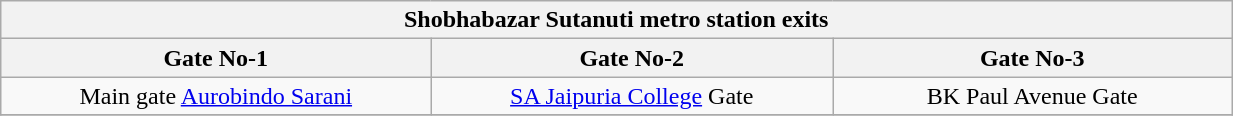<table class="wikitable" style="text-align: center;" width="65%">
<tr>
<th align="center" colspan="3" style="background:;"><span><strong>Shobhabazar Sutanuti  metro station exits </strong></span></th>
</tr>
<tr>
<th style="width:5%;">Gate No-1</th>
<th style="width:5%;">Gate No-2</th>
<th style="width:5%;">Gate No-3</th>
</tr>
<tr>
<td>Main gate <a href='#'>Aurobindo Sarani</a></td>
<td><a href='#'>SA Jaipuria College</a> Gate</td>
<td>BK Paul Avenue Gate</td>
</tr>
<tr>
</tr>
</table>
